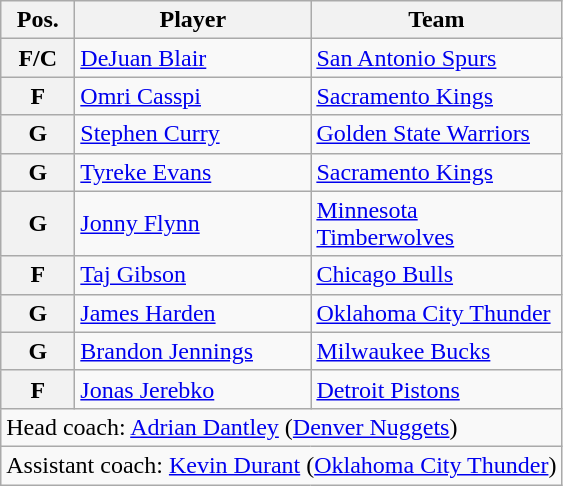<table class="wikitable">
<tr>
<th>Pos.</th>
<th style="width:150px;">Player</th>
<th width=160>Team</th>
</tr>
<tr>
<th>F/C</th>
<td><a href='#'>DeJuan Blair</a></td>
<td><a href='#'>San Antonio Spurs</a></td>
</tr>
<tr>
<th>F</th>
<td><a href='#'>Omri Casspi</a></td>
<td><a href='#'>Sacramento Kings</a></td>
</tr>
<tr>
<th>G</th>
<td><a href='#'>Stephen Curry</a></td>
<td><a href='#'>Golden State Warriors</a></td>
</tr>
<tr>
<th>G</th>
<td><a href='#'>Tyreke Evans</a></td>
<td><a href='#'>Sacramento Kings</a></td>
</tr>
<tr>
<th>G</th>
<td><a href='#'>Jonny Flynn</a></td>
<td><a href='#'>Minnesota Timberwolves</a></td>
</tr>
<tr>
<th>F</th>
<td><a href='#'>Taj Gibson</a></td>
<td><a href='#'>Chicago Bulls</a></td>
</tr>
<tr>
<th>G</th>
<td><a href='#'>James Harden</a></td>
<td><a href='#'>Oklahoma City Thunder</a></td>
</tr>
<tr>
<th>G</th>
<td><a href='#'>Brandon Jennings</a></td>
<td><a href='#'>Milwaukee Bucks</a></td>
</tr>
<tr>
<th>F</th>
<td><a href='#'>Jonas Jerebko</a></td>
<td><a href='#'>Detroit Pistons</a></td>
</tr>
<tr>
<td colspan="5">Head coach: <a href='#'>Adrian Dantley</a> (<a href='#'>Denver Nuggets</a>)</td>
</tr>
<tr>
<td colspan="5">Assistant coach: <a href='#'>Kevin Durant</a> (<a href='#'>Oklahoma City Thunder</a>)</td>
</tr>
</table>
